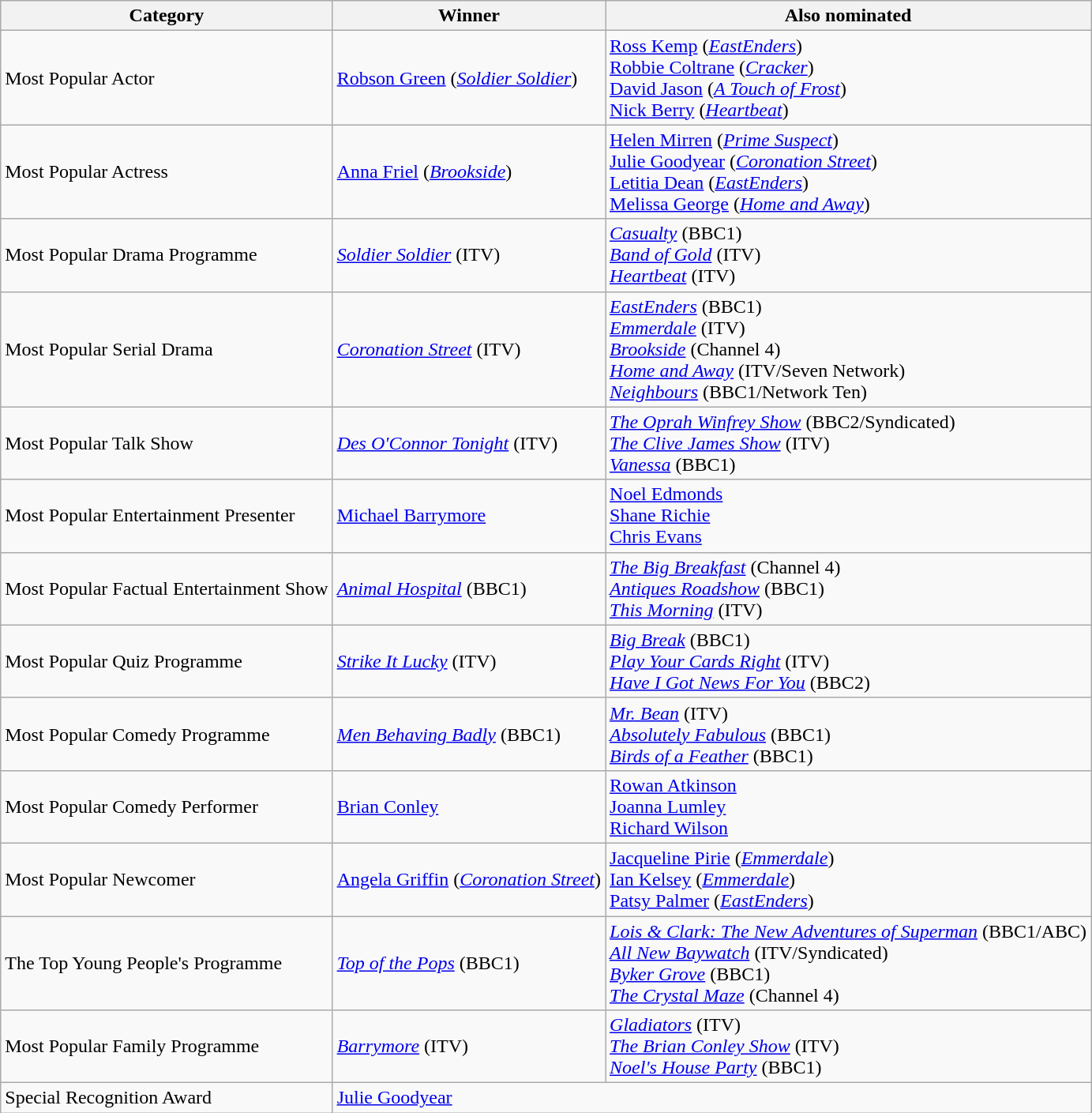<table class="wikitable sortable">
<tr>
<th>Category</th>
<th>Winner</th>
<th>Also nominated</th>
</tr>
<tr>
<td>Most Popular Actor</td>
<td><a href='#'>Robson Green</a> (<em><a href='#'>Soldier Soldier</a></em>)</td>
<td><a href='#'>Ross Kemp</a> (<em><a href='#'>EastEnders</a></em>)<br><a href='#'>Robbie Coltrane</a> (<em><a href='#'>Cracker</a></em>)<br><a href='#'>David Jason</a> (<em><a href='#'>A Touch of Frost</a></em>)<br><a href='#'>Nick Berry</a> (<em><a href='#'>Heartbeat</a></em>)</td>
</tr>
<tr>
<td>Most Popular Actress</td>
<td><a href='#'>Anna Friel</a> (<em><a href='#'>Brookside</a></em>)</td>
<td><a href='#'>Helen Mirren</a> (<em><a href='#'>Prime Suspect</a></em>)<br><a href='#'>Julie Goodyear</a> (<em><a href='#'>Coronation Street</a></em>)<br><a href='#'>Letitia Dean</a> (<em><a href='#'>EastEnders</a></em>)<br><a href='#'>Melissa George</a> (<em><a href='#'>Home and Away</a></em>)</td>
</tr>
<tr>
<td>Most Popular Drama Programme</td>
<td><em><a href='#'>Soldier Soldier</a></em> (ITV)</td>
<td><em><a href='#'>Casualty</a></em> (BBC1)<br><em><a href='#'>Band of Gold</a></em> (ITV)<br><em><a href='#'>Heartbeat</a></em> (ITV)</td>
</tr>
<tr>
<td>Most Popular Serial Drama</td>
<td><em><a href='#'>Coronation Street</a></em> (ITV)</td>
<td><em><a href='#'>EastEnders</a></em> (BBC1)<br><em><a href='#'>Emmerdale</a></em> (ITV)<br><em><a href='#'>Brookside</a></em> (Channel 4)<br><em><a href='#'>Home and Away</a></em> (ITV/Seven Network)<br><em><a href='#'>Neighbours</a></em> (BBC1/Network Ten)</td>
</tr>
<tr>
<td>Most Popular Talk Show</td>
<td><em><a href='#'>Des O'Connor Tonight</a></em> (ITV)</td>
<td><em><a href='#'>The Oprah Winfrey Show</a></em> (BBC2/Syndicated)<br><em><a href='#'>The Clive James Show</a></em> (ITV)<br><em><a href='#'>Vanessa</a></em> (BBC1)</td>
</tr>
<tr>
<td>Most Popular Entertainment Presenter</td>
<td><a href='#'>Michael Barrymore</a></td>
<td><a href='#'>Noel Edmonds</a><br><a href='#'>Shane Richie</a><br><a href='#'>Chris Evans</a></td>
</tr>
<tr>
<td>Most Popular Factual Entertainment Show</td>
<td><em><a href='#'>Animal Hospital</a></em> (BBC1)</td>
<td><em><a href='#'>The Big Breakfast</a></em> (Channel 4)<br><em><a href='#'>Antiques Roadshow</a></em> (BBC1)<br><em><a href='#'>This Morning</a></em> (ITV)</td>
</tr>
<tr>
<td>Most Popular Quiz Programme</td>
<td><em><a href='#'>Strike It Lucky</a></em> (ITV)</td>
<td><em><a href='#'>Big Break</a></em> (BBC1)<br><em><a href='#'>Play Your Cards Right</a></em> (ITV)<br><em><a href='#'>Have I Got News For You</a></em> (BBC2)</td>
</tr>
<tr>
<td>Most Popular Comedy Programme</td>
<td><em><a href='#'>Men Behaving Badly</a></em> (BBC1)</td>
<td><em><a href='#'>Mr. Bean</a></em> (ITV)<br><em><a href='#'>Absolutely Fabulous</a></em> (BBC1)<br><em><a href='#'>Birds of a Feather</a></em> (BBC1)</td>
</tr>
<tr>
<td>Most Popular Comedy Performer</td>
<td><a href='#'>Brian Conley</a></td>
<td><a href='#'>Rowan Atkinson</a><br><a href='#'>Joanna Lumley</a><br><a href='#'>Richard Wilson</a></td>
</tr>
<tr>
<td>Most Popular Newcomer</td>
<td><a href='#'>Angela Griffin</a> (<em><a href='#'>Coronation Street</a></em>)</td>
<td><a href='#'>Jacqueline Pirie</a> (<em><a href='#'>Emmerdale</a></em>)<br><a href='#'>Ian Kelsey</a> (<em><a href='#'>Emmerdale</a></em>)<br><a href='#'>Patsy Palmer</a> (<em><a href='#'>EastEnders</a></em>)</td>
</tr>
<tr>
<td>The Top Young People's Programme</td>
<td><em><a href='#'>Top of the Pops</a></em> (BBC1)</td>
<td><em><a href='#'>Lois & Clark: The New Adventures of Superman</a></em> (BBC1/ABC)<br><em><a href='#'>All New Baywatch</a></em> (ITV/Syndicated)<br><em><a href='#'>Byker Grove</a></em> (BBC1)<br><em><a href='#'>The Crystal Maze</a></em> (Channel 4)</td>
</tr>
<tr>
<td>Most Popular Family Programme</td>
<td><em><a href='#'>Barrymore</a></em> (ITV)</td>
<td><em><a href='#'>Gladiators</a></em> (ITV)<br><em><a href='#'>The Brian Conley Show</a></em> (ITV)<br><em><a href='#'>Noel's House Party</a></em> (BBC1)</td>
</tr>
<tr>
<td>Special Recognition Award</td>
<td colspan="2"><a href='#'>Julie Goodyear</a></td>
</tr>
</table>
